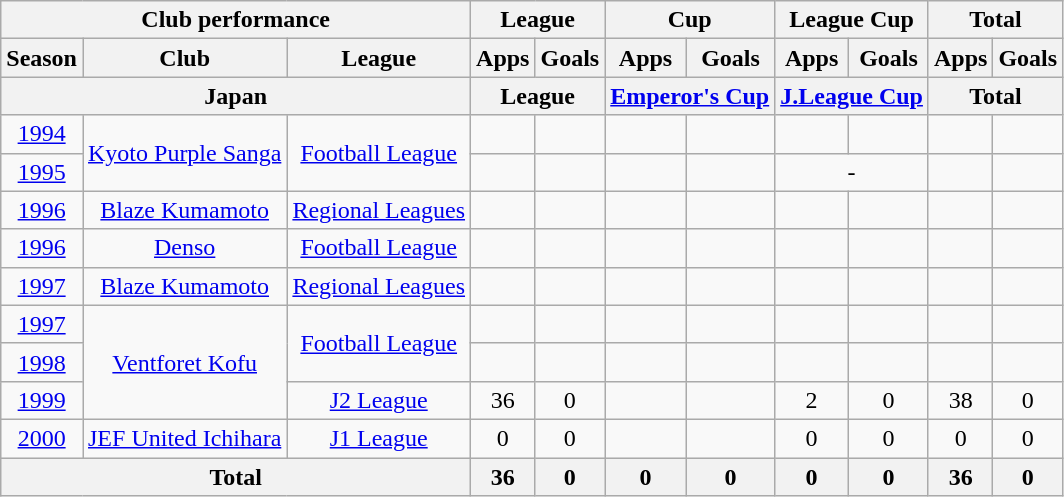<table class="wikitable" style="text-align:center;">
<tr>
<th colspan=3>Club performance</th>
<th colspan=2>League</th>
<th colspan=2>Cup</th>
<th colspan=2>League Cup</th>
<th colspan=2>Total</th>
</tr>
<tr>
<th>Season</th>
<th>Club</th>
<th>League</th>
<th>Apps</th>
<th>Goals</th>
<th>Apps</th>
<th>Goals</th>
<th>Apps</th>
<th>Goals</th>
<th>Apps</th>
<th>Goals</th>
</tr>
<tr>
<th colspan=3>Japan</th>
<th colspan=2>League</th>
<th colspan=2><a href='#'>Emperor's Cup</a></th>
<th colspan=2><a href='#'>J.League Cup</a></th>
<th colspan=2>Total</th>
</tr>
<tr>
<td><a href='#'>1994</a></td>
<td rowspan="2"><a href='#'>Kyoto Purple Sanga</a></td>
<td rowspan="2"><a href='#'>Football League</a></td>
<td></td>
<td></td>
<td></td>
<td></td>
<td></td>
<td></td>
<td></td>
<td></td>
</tr>
<tr>
<td><a href='#'>1995</a></td>
<td></td>
<td></td>
<td></td>
<td></td>
<td colspan="2">-</td>
<td></td>
<td></td>
</tr>
<tr>
<td><a href='#'>1996</a></td>
<td><a href='#'>Blaze Kumamoto</a></td>
<td><a href='#'>Regional Leagues</a></td>
<td></td>
<td></td>
<td></td>
<td></td>
<td></td>
<td></td>
<td></td>
<td></td>
</tr>
<tr>
<td><a href='#'>1996</a></td>
<td><a href='#'>Denso</a></td>
<td><a href='#'>Football League</a></td>
<td></td>
<td></td>
<td></td>
<td></td>
<td></td>
<td></td>
<td></td>
<td></td>
</tr>
<tr>
<td><a href='#'>1997</a></td>
<td><a href='#'>Blaze Kumamoto</a></td>
<td><a href='#'>Regional Leagues</a></td>
<td></td>
<td></td>
<td></td>
<td></td>
<td></td>
<td></td>
<td></td>
<td></td>
</tr>
<tr>
<td><a href='#'>1997</a></td>
<td rowspan="3"><a href='#'>Ventforet Kofu</a></td>
<td rowspan="2"><a href='#'>Football League</a></td>
<td></td>
<td></td>
<td></td>
<td></td>
<td></td>
<td></td>
<td></td>
<td></td>
</tr>
<tr>
<td><a href='#'>1998</a></td>
<td></td>
<td></td>
<td></td>
<td></td>
<td></td>
<td></td>
<td></td>
<td></td>
</tr>
<tr>
<td><a href='#'>1999</a></td>
<td><a href='#'>J2 League</a></td>
<td>36</td>
<td>0</td>
<td></td>
<td></td>
<td>2</td>
<td>0</td>
<td>38</td>
<td>0</td>
</tr>
<tr>
<td><a href='#'>2000</a></td>
<td><a href='#'>JEF United Ichihara</a></td>
<td><a href='#'>J1 League</a></td>
<td>0</td>
<td>0</td>
<td></td>
<td></td>
<td>0</td>
<td>0</td>
<td>0</td>
<td>0</td>
</tr>
<tr>
<th colspan=3>Total</th>
<th>36</th>
<th>0</th>
<th>0</th>
<th>0</th>
<th>0</th>
<th>0</th>
<th>36</th>
<th>0</th>
</tr>
</table>
